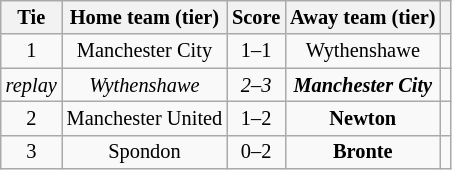<table class="wikitable" style="text-align:center; font-size:85%">
<tr>
<th>Tie</th>
<th>Home team (tier)</th>
<th>Score</th>
<th>Away team (tier)</th>
<th></th>
</tr>
<tr>
<td align="center">1</td>
<td>Manchester City</td>
<td align="center">1–1 </td>
<td>Wythenshawe</td>
<td></td>
</tr>
<tr>
<td align="center"><em>replay</em></td>
<td><em>Wythenshawe</em></td>
<td align="center"><em>2–3</em></td>
<td><strong><em>Manchester City</em></strong></td>
<td></td>
</tr>
<tr>
<td align="center">2</td>
<td>Manchester United</td>
<td align="center">1–2</td>
<td><strong>Newton</strong></td>
<td></td>
</tr>
<tr>
<td align="center">3</td>
<td>Spondon</td>
<td align="center">0–2</td>
<td><strong>Bronte</strong></td>
<td></td>
</tr>
</table>
